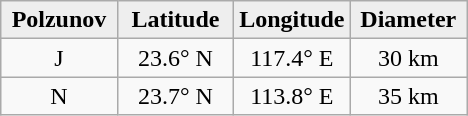<table class="wikitable">
<tr>
<th width="25%" style="background:#eeeeee;">Polzunov</th>
<th width="25%" style="background:#eeeeee;">Latitude</th>
<th width="25%" style="background:#eeeeee;">Longitude</th>
<th width="25%" style="background:#eeeeee;">Diameter</th>
</tr>
<tr>
<td align="center">J</td>
<td align="center">23.6° N</td>
<td align="center">117.4° E</td>
<td align="center">30 km</td>
</tr>
<tr>
<td align="center">N</td>
<td align="center">23.7° N</td>
<td align="center">113.8° E</td>
<td align="center">35 km</td>
</tr>
</table>
